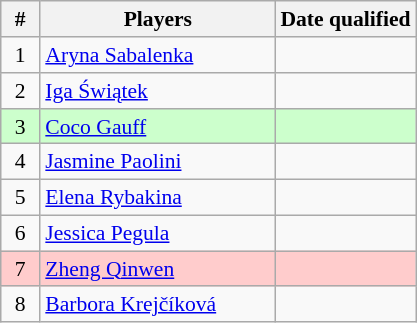<table class="sortable wikitable nowrap" align=right style=text-align:center;font-size:90%>
<tr>
<th width=20>#</th>
<th width=150>Players</th>
<th>Date qualified</th>
</tr>
<tr>
<td>1</td>
<td align=left> <a href='#'>Aryna Sabalenka</a></td>
<td></td>
</tr>
<tr>
<td>2</td>
<td align=left> <a href='#'>Iga Świątek</a></td>
<td></td>
</tr>
<tr style="background:#cfc;">
<td>3</td>
<td align=left> <a href='#'>Coco Gauff</a></td>
<td></td>
</tr>
<tr>
<td>4</td>
<td align=left> <a href='#'>Jasmine Paolini</a></td>
<td></td>
</tr>
<tr>
<td>5</td>
<td align=left> <a href='#'>Elena Rybakina</a></td>
<td></td>
</tr>
<tr>
<td>6</td>
<td align=left> <a href='#'>Jessica Pegula</a></td>
<td></td>
</tr>
<tr style="background:#fcc;">
<td>7</td>
<td align=left> <a href='#'>Zheng Qinwen</a></td>
<td></td>
</tr>
<tr>
<td>8</td>
<td align=left> <a href='#'>Barbora Krejčíková</a></td>
<td></td>
</tr>
</table>
